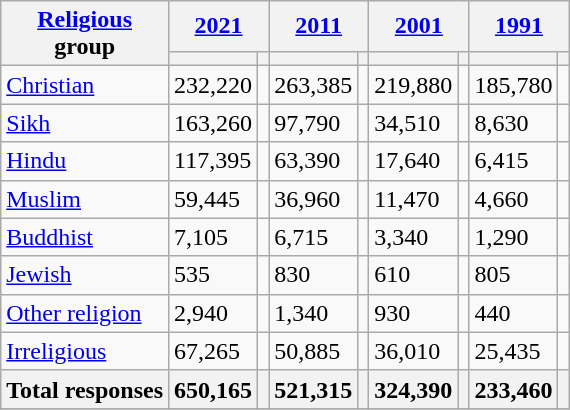<table class="wikitable collapsible sortable">
<tr>
<th rowspan="2"><a href='#'>Religious</a><br>group</th>
<th colspan="2"><a href='#'>2021</a></th>
<th colspan="2"><a href='#'>2011</a></th>
<th colspan="2"><a href='#'>2001</a></th>
<th colspan="2"><a href='#'>1991</a></th>
</tr>
<tr>
<th><a href='#'></a></th>
<th></th>
<th></th>
<th></th>
<th></th>
<th></th>
<th></th>
<th></th>
</tr>
<tr>
<td> <a href='#'>Christian</a></td>
<td>232,220</td>
<td></td>
<td>263,385</td>
<td></td>
<td>219,880</td>
<td></td>
<td>185,780</td>
<td></td>
</tr>
<tr>
<td> <a href='#'>Sikh</a></td>
<td>163,260</td>
<td></td>
<td>97,790</td>
<td></td>
<td>34,510</td>
<td></td>
<td>8,630</td>
<td></td>
</tr>
<tr>
<td> <a href='#'>Hindu</a></td>
<td>117,395</td>
<td></td>
<td>63,390</td>
<td></td>
<td>17,640</td>
<td></td>
<td>6,415</td>
<td></td>
</tr>
<tr>
<td> <a href='#'>Muslim</a></td>
<td>59,445</td>
<td></td>
<td>36,960</td>
<td></td>
<td>11,470</td>
<td></td>
<td>4,660</td>
<td></td>
</tr>
<tr>
<td> <a href='#'>Buddhist</a></td>
<td>7,105</td>
<td></td>
<td>6,715</td>
<td></td>
<td>3,340</td>
<td></td>
<td>1,290</td>
<td></td>
</tr>
<tr>
<td> <a href='#'>Jewish</a></td>
<td>535</td>
<td></td>
<td>830</td>
<td></td>
<td>610</td>
<td></td>
<td>805</td>
<td></td>
</tr>
<tr>
<td><a href='#'>Other religion</a></td>
<td>2,940</td>
<td></td>
<td>1,340</td>
<td></td>
<td>930</td>
<td></td>
<td>440</td>
<td></td>
</tr>
<tr>
<td><a href='#'>Irreligious</a></td>
<td>67,265</td>
<td></td>
<td>50,885</td>
<td></td>
<td>36,010</td>
<td></td>
<td>25,435</td>
<td></td>
</tr>
<tr>
<th>Total responses</th>
<th>650,165</th>
<th></th>
<th>521,315</th>
<th></th>
<th>324,390</th>
<th></th>
<th>233,460</th>
<th></th>
</tr>
<tr>
</tr>
</table>
